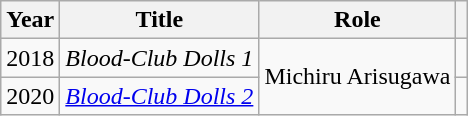<table class="wikitable">
<tr>
<th>Year</th>
<th>Title</th>
<th>Role</th>
<th></th>
</tr>
<tr>
<td>2018</td>
<td><em>Blood-Club Dolls 1</em></td>
<td rowspan="2">Michiru Arisugawa</td>
<td style="text-align:center;"></td>
</tr>
<tr>
<td>2020</td>
<td><em><a href='#'>Blood-Club Dolls 2</a></em></td>
<td style="text-align:center;"></td>
</tr>
</table>
